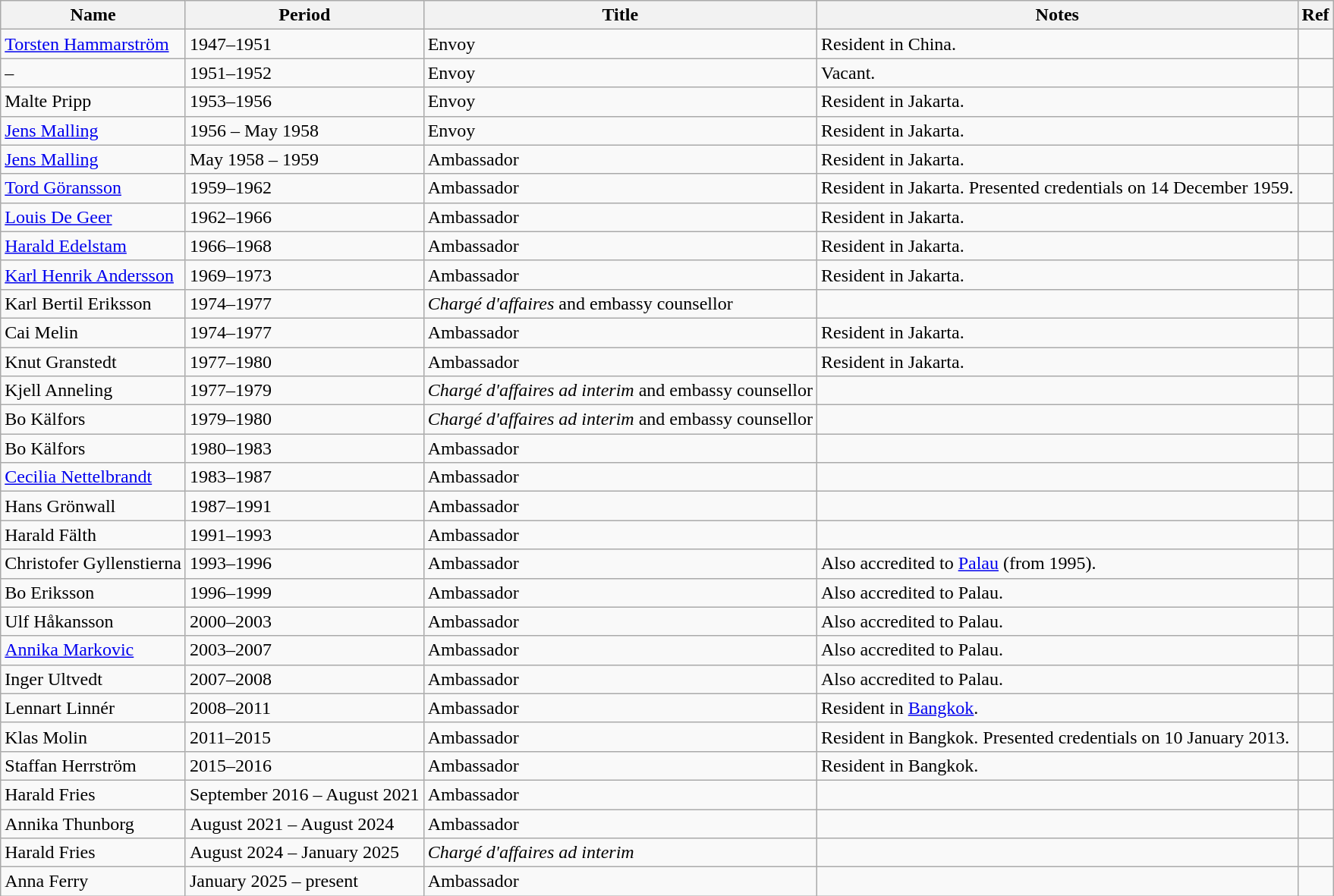<table class="wikitable">
<tr>
<th>Name</th>
<th>Period</th>
<th>Title</th>
<th>Notes</th>
<th>Ref</th>
</tr>
<tr>
<td><a href='#'>Torsten Hammarström</a></td>
<td>1947–1951</td>
<td>Envoy</td>
<td>Resident in China.</td>
<td></td>
</tr>
<tr>
<td>–</td>
<td>1951–1952</td>
<td>Envoy</td>
<td>Vacant.</td>
<td></td>
</tr>
<tr>
<td>Malte Pripp</td>
<td>1953–1956</td>
<td>Envoy</td>
<td>Resident in Jakarta.</td>
<td></td>
</tr>
<tr>
<td><a href='#'>Jens Malling</a></td>
<td>1956 – May 1958</td>
<td>Envoy</td>
<td>Resident in Jakarta.</td>
<td></td>
</tr>
<tr>
<td><a href='#'>Jens Malling</a></td>
<td>May 1958 – 1959</td>
<td>Ambassador</td>
<td>Resident in Jakarta.</td>
<td></td>
</tr>
<tr>
<td><a href='#'>Tord Göransson</a></td>
<td>1959–1962</td>
<td>Ambassador</td>
<td>Resident in Jakarta. Presented credentials on 14 December 1959.</td>
<td></td>
</tr>
<tr>
<td><a href='#'>Louis De Geer</a></td>
<td>1962–1966</td>
<td>Ambassador</td>
<td>Resident in Jakarta.</td>
<td></td>
</tr>
<tr>
<td><a href='#'>Harald Edelstam</a></td>
<td>1966–1968</td>
<td>Ambassador</td>
<td>Resident in Jakarta.</td>
<td></td>
</tr>
<tr>
<td><a href='#'>Karl Henrik Andersson</a></td>
<td>1969–1973</td>
<td>Ambassador</td>
<td>Resident in Jakarta.</td>
<td></td>
</tr>
<tr>
<td>Karl Bertil Eriksson</td>
<td>1974–1977</td>
<td><em>Chargé d'affaires</em> and embassy counsellor</td>
<td></td>
<td></td>
</tr>
<tr>
<td>Cai Melin</td>
<td>1974–1977</td>
<td>Ambassador</td>
<td>Resident in Jakarta.</td>
<td></td>
</tr>
<tr>
<td>Knut Granstedt</td>
<td>1977–1980</td>
<td>Ambassador</td>
<td>Resident in Jakarta.</td>
<td></td>
</tr>
<tr>
<td>Kjell Anneling</td>
<td>1977–1979</td>
<td><em>Chargé d'affaires ad interim</em> and embassy counsellor</td>
<td></td>
<td></td>
</tr>
<tr>
<td>Bo Kälfors</td>
<td>1979–1980</td>
<td><em>Chargé d'affaires ad interim</em> and embassy counsellor</td>
<td></td>
<td></td>
</tr>
<tr>
<td>Bo Kälfors</td>
<td>1980–1983</td>
<td>Ambassador</td>
<td></td>
<td></td>
</tr>
<tr>
<td><a href='#'>Cecilia Nettelbrandt</a></td>
<td>1983–1987</td>
<td>Ambassador</td>
<td></td>
<td></td>
</tr>
<tr>
<td>Hans Grönwall</td>
<td>1987–1991</td>
<td>Ambassador</td>
<td></td>
<td></td>
</tr>
<tr>
<td>Harald Fälth</td>
<td>1991–1993</td>
<td>Ambassador</td>
<td></td>
<td></td>
</tr>
<tr>
<td>Christofer Gyllenstierna</td>
<td>1993–1996</td>
<td>Ambassador</td>
<td>Also accredited to <a href='#'>Palau</a> (from 1995).</td>
<td></td>
</tr>
<tr>
<td>Bo Eriksson</td>
<td>1996–1999</td>
<td>Ambassador</td>
<td>Also accredited to Palau.</td>
<td></td>
</tr>
<tr>
<td>Ulf Håkansson</td>
<td>2000–2003</td>
<td>Ambassador</td>
<td>Also accredited to Palau.</td>
<td></td>
</tr>
<tr>
<td><a href='#'>Annika Markovic</a></td>
<td>2003–2007</td>
<td>Ambassador</td>
<td>Also accredited to Palau.</td>
<td></td>
</tr>
<tr>
<td>Inger Ultvedt</td>
<td>2007–2008</td>
<td>Ambassador</td>
<td>Also accredited to Palau.</td>
<td></td>
</tr>
<tr>
<td>Lennart Linnér</td>
<td>2008–2011</td>
<td>Ambassador</td>
<td>Resident in <a href='#'>Bangkok</a>.</td>
<td></td>
</tr>
<tr>
<td>Klas Molin</td>
<td>2011–2015</td>
<td>Ambassador</td>
<td>Resident in Bangkok. Presented credentials on 10 January 2013.</td>
<td></td>
</tr>
<tr>
<td>Staffan Herrström</td>
<td>2015–2016</td>
<td>Ambassador</td>
<td>Resident in Bangkok.</td>
<td></td>
</tr>
<tr>
<td>Harald Fries</td>
<td>September 2016 – August 2021</td>
<td>Ambassador</td>
<td></td>
<td></td>
</tr>
<tr>
<td>Annika Thunborg</td>
<td>August 2021 – August 2024</td>
<td>Ambassador</td>
<td></td>
<td></td>
</tr>
<tr>
<td>Harald Fries</td>
<td>August 2024 – January 2025</td>
<td><em>Chargé d'affaires ad interim</em></td>
<td></td>
<td></td>
</tr>
<tr>
<td>Anna Ferry</td>
<td>January 2025 – present</td>
<td>Ambassador</td>
<td></td>
<td></td>
</tr>
</table>
